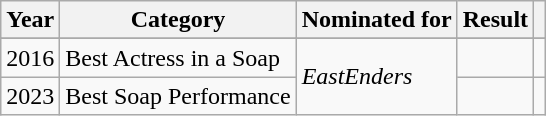<table class="wikitable plainrowheaders">
<tr>
<th scope="col">Year</th>
<th scope="col">Category</th>
<th scope="col">Nominated for</th>
<th scope="col">Result</th>
<th scope="col"></th>
</tr>
<tr>
</tr>
<tr>
<td>2016</td>
<td>Best Actress in a Soap</td>
<td rowspan="2"><em>EastEnders</em></td>
<td></td>
<td align="center"></td>
</tr>
<tr>
<td>2023</td>
<td>Best Soap Performance</td>
<td></td>
<td align="center"></td>
</tr>
</table>
